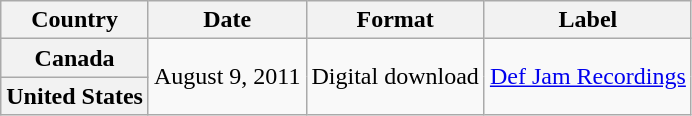<table class="wikitable plainrowheaders">
<tr>
<th scope="col">Country</th>
<th scope="col">Date</th>
<th scope="col">Format</th>
<th scope="col">Label</th>
</tr>
<tr>
<th scope="row">Canada</th>
<td rowspan="2">August 9, 2011</td>
<td rowspan="2">Digital download</td>
<td rowspan="2"><a href='#'>Def Jam Recordings</a></td>
</tr>
<tr>
<th scope="row">United States</th>
</tr>
</table>
